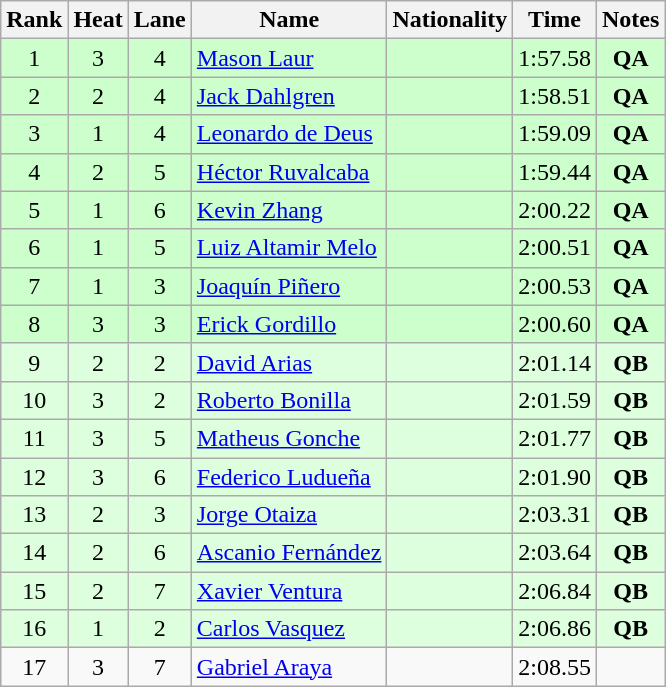<table class="wikitable sortable" style="text-align:center">
<tr>
<th>Rank</th>
<th>Heat</th>
<th>Lane</th>
<th>Name</th>
<th>Nationality</th>
<th>Time</th>
<th>Notes</th>
</tr>
<tr bgcolor="ccffcc">
<td>1</td>
<td>3</td>
<td>4</td>
<td align="left"><a href='#'>Mason Laur</a></td>
<td align="left"></td>
<td>1:57.58</td>
<td><strong>QA</strong></td>
</tr>
<tr bgcolor="ccffcc">
<td>2</td>
<td>2</td>
<td>4</td>
<td align="left"><a href='#'>Jack Dahlgren</a></td>
<td align="left"></td>
<td>1:58.51</td>
<td><strong>QA</strong></td>
</tr>
<tr bgcolor="ccffcc">
<td>3</td>
<td>1</td>
<td>4</td>
<td align="left"><a href='#'>Leonardo de Deus</a></td>
<td align="left"></td>
<td>1:59.09</td>
<td><strong>QA</strong></td>
</tr>
<tr bgcolor="ccffcc">
<td>4</td>
<td>2</td>
<td>5</td>
<td align="left"><a href='#'>Héctor Ruvalcaba</a></td>
<td align="left"></td>
<td>1:59.44</td>
<td><strong>QA</strong></td>
</tr>
<tr bgcolor="ccffcc">
<td>5</td>
<td>1</td>
<td>6</td>
<td align="left"><a href='#'>Kevin Zhang</a></td>
<td align="left"></td>
<td>2:00.22</td>
<td><strong>QA</strong></td>
</tr>
<tr bgcolor="ccffcc">
<td>6</td>
<td>1</td>
<td>5</td>
<td align="left"><a href='#'>Luiz Altamir Melo</a></td>
<td align="left"></td>
<td>2:00.51</td>
<td><strong>QA</strong></td>
</tr>
<tr bgcolor="ccffcc">
<td>7</td>
<td>1</td>
<td>3</td>
<td align="left"><a href='#'>Joaquín Piñero</a></td>
<td align="left"></td>
<td>2:00.53</td>
<td><strong>QA</strong></td>
</tr>
<tr bgcolor="ccffcc">
<td>8</td>
<td>3</td>
<td>3</td>
<td align="left"><a href='#'>Erick Gordillo</a></td>
<td align="left"></td>
<td>2:00.60</td>
<td><strong>QA</strong></td>
</tr>
<tr bgcolor="ddffdd">
<td>9</td>
<td>2</td>
<td>2</td>
<td align="left"><a href='#'>David Arias</a></td>
<td align="left"></td>
<td>2:01.14</td>
<td><strong>QB</strong></td>
</tr>
<tr bgcolor="ddffdd">
<td>10</td>
<td>3</td>
<td>2</td>
<td align="left"><a href='#'>Roberto Bonilla</a></td>
<td align="left"></td>
<td>2:01.59</td>
<td><strong>QB</strong></td>
</tr>
<tr bgcolor="ddffdd">
<td>11</td>
<td>3</td>
<td>5</td>
<td align="left"><a href='#'>Matheus Gonche</a></td>
<td align="left"></td>
<td>2:01.77</td>
<td><strong>QB</strong></td>
</tr>
<tr bgcolor="ddffdd">
<td>12</td>
<td>3</td>
<td>6</td>
<td align="left"><a href='#'>Federico Ludueña</a></td>
<td align="left"></td>
<td>2:01.90</td>
<td><strong>QB</strong></td>
</tr>
<tr bgcolor="ddffdd">
<td>13</td>
<td>2</td>
<td>3</td>
<td align="left"><a href='#'>Jorge Otaiza</a></td>
<td align="left"></td>
<td>2:03.31</td>
<td><strong>QB</strong></td>
</tr>
<tr bgcolor="ddffdd">
<td>14</td>
<td>2</td>
<td>6</td>
<td align="left"><a href='#'>Ascanio Fernández</a></td>
<td align="left"></td>
<td>2:03.64</td>
<td><strong>QB</strong></td>
</tr>
<tr bgcolor="ddffdd">
<td>15</td>
<td>2</td>
<td>7</td>
<td align="left"><a href='#'>Xavier Ventura</a></td>
<td align="left"></td>
<td>2:06.84</td>
<td><strong>QB</strong></td>
</tr>
<tr bgcolor="ddffdd">
<td>16</td>
<td>1</td>
<td>2</td>
<td align="left"><a href='#'>Carlos Vasquez</a></td>
<td align="left"></td>
<td>2:06.86</td>
<td><strong>QB</strong></td>
</tr>
<tr>
<td>17</td>
<td>3</td>
<td>7</td>
<td align="left"><a href='#'>Gabriel Araya</a></td>
<td align="left"></td>
<td>2:08.55</td>
<td></td>
</tr>
</table>
